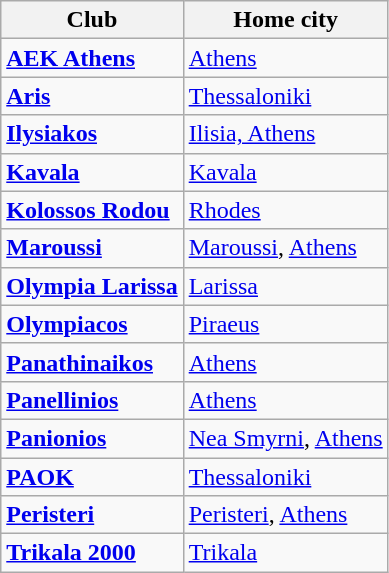<table class="wikitable">
<tr>
<th>Club</th>
<th>Home city</th>
</tr>
<tr>
<td align="left"><strong><a href='#'>AEK Athens</a></strong></td>
<td><a href='#'>Athens</a></td>
</tr>
<tr>
<td align="left"><strong><a href='#'>Aris</a></strong></td>
<td><a href='#'>Thessaloniki</a></td>
</tr>
<tr>
<td align="left"><strong><a href='#'>Ilysiakos</a></strong></td>
<td><a href='#'>Ilisia, Athens</a></td>
</tr>
<tr>
<td align="left"><strong><a href='#'>Kavala</a></strong></td>
<td><a href='#'>Kavala</a></td>
</tr>
<tr>
<td align="left"><strong><a href='#'>Kolossos Rodou</a></strong></td>
<td><a href='#'>Rhodes</a></td>
</tr>
<tr>
<td align="left"><strong><a href='#'>Maroussi</a></strong></td>
<td><a href='#'>Maroussi</a>, <a href='#'>Athens</a></td>
</tr>
<tr>
<td align="left"><strong><a href='#'>Olympia Larissa</a></strong></td>
<td><a href='#'>Larissa</a></td>
</tr>
<tr>
<td align="left"><strong><a href='#'>Olympiacos</a></strong></td>
<td><a href='#'>Piraeus</a></td>
</tr>
<tr>
<td align="left"><strong><a href='#'>Panathinaikos</a></strong></td>
<td><a href='#'>Athens</a></td>
</tr>
<tr>
<td align="left"><strong><a href='#'>Panellinios</a></strong></td>
<td><a href='#'>Athens</a></td>
</tr>
<tr>
<td align="left"><strong><a href='#'>Panionios</a></strong></td>
<td><a href='#'>Nea Smyrni</a>, <a href='#'>Athens</a></td>
</tr>
<tr>
<td align="left"><strong><a href='#'>PAOK</a></strong></td>
<td><a href='#'>Thessaloniki</a></td>
</tr>
<tr>
<td align="left"><strong><a href='#'>Peristeri</a></strong></td>
<td><a href='#'>Peristeri</a>, <a href='#'>Athens</a></td>
</tr>
<tr>
<td align="left"><strong><a href='#'>Trikala 2000</a></strong></td>
<td><a href='#'>Trikala</a></td>
</tr>
</table>
